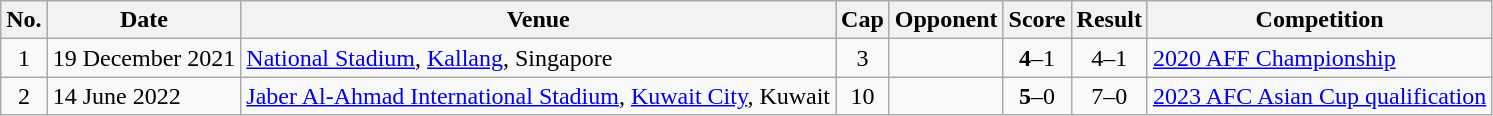<table class="wikitable sortable">
<tr>
<th scope=col>No.</th>
<th scope=col>Date</th>
<th scope=col>Venue</th>
<th scope=col>Cap</th>
<th scope=col>Opponent</th>
<th scope=col>Score</th>
<th scope=col>Result</th>
<th scope=col>Competition</th>
</tr>
<tr>
<td align=center>1</td>
<td>19 December 2021</td>
<td><a href='#'>National Stadium</a>, <a href='#'>Kallang</a>, Singapore</td>
<td align=center>3</td>
<td></td>
<td align=center><strong>4</strong>–1</td>
<td align=center>4–1</td>
<td><a href='#'>2020 AFF Championship</a></td>
</tr>
<tr>
<td align=center>2</td>
<td>14 June 2022</td>
<td><a href='#'>Jaber Al-Ahmad International Stadium</a>, <a href='#'>Kuwait City</a>, Kuwait</td>
<td align=center>10</td>
<td></td>
<td align=center><strong>5</strong>–0</td>
<td align=center>7–0</td>
<td><a href='#'>2023 AFC Asian Cup qualification</a></td>
</tr>
</table>
